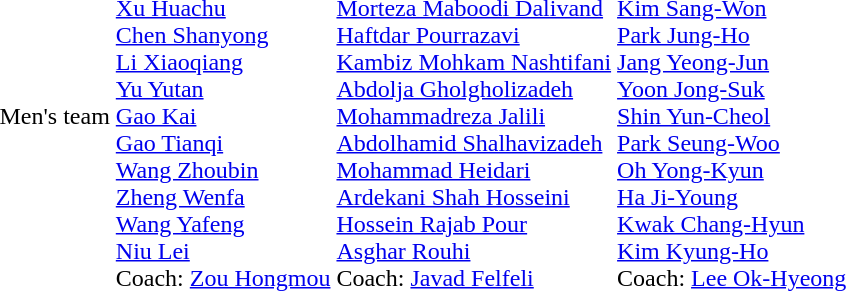<table>
<tr>
<td>Men's team</td>
<td valign="top"> <br><br><a href='#'>Xu Huachu</a> <br>
<a href='#'>Chen Shanyong</a> <br>
<a href='#'>Li Xiaoqiang</a> <br>
<a href='#'>Yu Yutan</a> <br>
<a href='#'>Gao Kai</a> <br>
<a href='#'>Gao Tianqi</a> <br>
<a href='#'>Wang Zhoubin</a> <br>
<a href='#'>Zheng Wenfa</a> <br>
<a href='#'>Wang Yafeng</a> <br>
<a href='#'>Niu Lei</a> <br>
Coach: <a href='#'>Zou Hongmou</a></td>
<td valign="top"> <br><br><a href='#'>Morteza Maboodi Dalivand</a> <br>
<a href='#'>Haftdar Pourrazavi</a> <br>
<a href='#'>Kambiz Mohkam Nashtifani</a> <br>
<a href='#'>Abdolja Gholgholizadeh</a> <br>
<a href='#'>Mohammadreza Jalili</a> <br>
<a href='#'>Abdolhamid Shalhavizadeh</a> <br>
<a href='#'>Mohammad Heidari</a> <br>
<a href='#'>Ardekani Shah Hosseini</a> <br>
<a href='#'>Hossein Rajab Pour</a> <br>
<a href='#'>Asghar Rouhi</a> <br>
Coach: <a href='#'>Javad Felfeli</a></td>
<td valign="top"> <br><br><a href='#'>Kim Sang-Won</a> <br>
<a href='#'>Park Jung-Ho</a> <br>
<a href='#'>Jang Yeong-Jun</a> <br>
<a href='#'>Yoon Jong-Suk</a> <br>
<a href='#'>Shin Yun-Cheol</a> <br>
<a href='#'>Park Seung-Woo</a> <br>
<a href='#'>Oh Yong-Kyun</a> <br>
<a href='#'>Ha Ji-Young</a> <br>
<a href='#'>Kwak Chang-Hyun</a> <br>
<a href='#'>Kim Kyung-Ho</a> <br>
Coach: <a href='#'>Lee Ok-Hyeong</a></td>
</tr>
</table>
